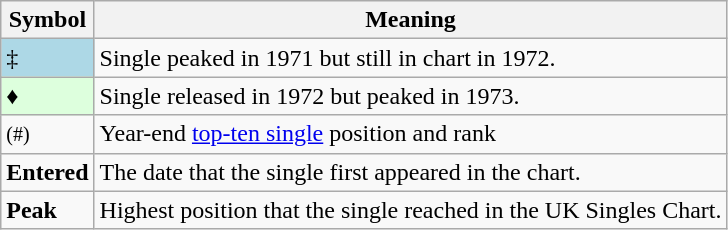<table Class="wikitable">
<tr>
<th>Symbol</th>
<th>Meaning</th>
</tr>
<tr>
<td bgcolor=lightblue>‡</td>
<td>Single peaked in 1971 but still in chart in 1972.</td>
</tr>
<tr>
<td bgcolor=#DDFFDD>♦</td>
<td>Single released in 1972 but peaked in 1973.</td>
</tr>
<tr>
<td><small>(#)</small></td>
<td>Year-end <a href='#'>top-ten single</a> position and rank</td>
</tr>
<tr>
<td><strong>Entered</strong></td>
<td>The date that the single first appeared in the chart.</td>
</tr>
<tr>
<td><strong>Peak</strong></td>
<td>Highest position that the single reached in the UK Singles Chart.</td>
</tr>
</table>
